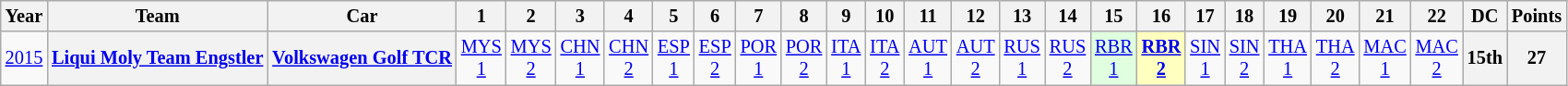<table class="wikitable" style="text-align:center; font-size:85%">
<tr>
<th>Year</th>
<th>Team</th>
<th>Car</th>
<th>1</th>
<th>2</th>
<th>3</th>
<th>4</th>
<th>5</th>
<th>6</th>
<th>7</th>
<th>8</th>
<th>9</th>
<th>10</th>
<th>11</th>
<th>12</th>
<th>13</th>
<th>14</th>
<th>15</th>
<th>16</th>
<th>17</th>
<th>18</th>
<th>19</th>
<th>20</th>
<th>21</th>
<th>22</th>
<th>DC</th>
<th>Points</th>
</tr>
<tr>
<td><a href='#'>2015</a></td>
<th><a href='#'>Liqui Moly Team Engstler</a></th>
<th><a href='#'>Volkswagen Golf TCR</a></th>
<td style="background:#;"><a href='#'>MYS<br>1</a></td>
<td style="background:#;"><a href='#'>MYS<br>2</a></td>
<td style="background:#;"><a href='#'>CHN<br>1</a></td>
<td style="background:#;"><a href='#'>CHN<br>2</a></td>
<td style="background:#;"><a href='#'>ESP<br>1</a></td>
<td style="background:#;"><a href='#'>ESP<br>2</a></td>
<td style="background:#;"><a href='#'>POR<br>1</a></td>
<td style="background:#;"><a href='#'>POR<br>2</a></td>
<td style="background:#;"><a href='#'>ITA<br>1</a></td>
<td style="background:#;"><a href='#'>ITA<br>2</a></td>
<td style="background:#;"><a href='#'>AUT<br>1</a></td>
<td style="background:#;"><a href='#'>AUT<br>2</a></td>
<td style="background:#;"><a href='#'>RUS<br>1</a></td>
<td style="background:#;"><a href='#'>RUS<br>2</a></td>
<td style="background:#DFFFDF;"><a href='#'>RBR<br>1</a><br></td>
<td style="background:#FFFFBF;"><strong><a href='#'>RBR<br>2</a></strong><br></td>
<td style="background:#;"><a href='#'>SIN<br>1</a></td>
<td style="background:#;"><a href='#'>SIN<br>2</a></td>
<td style="background:#;"><a href='#'>THA<br>1</a></td>
<td style="background:#;"><a href='#'>THA<br>2</a></td>
<td style="background:#;"><a href='#'>MAC<br>1</a></td>
<td style="background:#;"><a href='#'>MAC<br>2</a></td>
<th>15th</th>
<th>27</th>
</tr>
</table>
